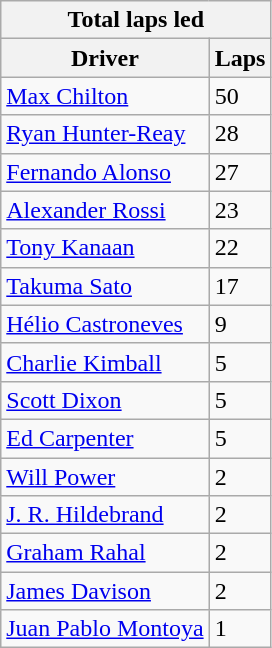<table class="wikitable">
<tr>
<th colspan=2>Total laps led</th>
</tr>
<tr>
<th>Driver</th>
<th>Laps</th>
</tr>
<tr>
<td><a href='#'>Max Chilton</a></td>
<td>50</td>
</tr>
<tr>
<td><a href='#'>Ryan Hunter-Reay</a></td>
<td>28</td>
</tr>
<tr>
<td><a href='#'>Fernando Alonso</a></td>
<td>27</td>
</tr>
<tr>
<td><a href='#'>Alexander Rossi</a></td>
<td>23</td>
</tr>
<tr>
<td><a href='#'>Tony Kanaan</a></td>
<td>22</td>
</tr>
<tr>
<td><a href='#'>Takuma Sato</a></td>
<td>17</td>
</tr>
<tr>
<td><a href='#'>Hélio Castroneves</a></td>
<td>9</td>
</tr>
<tr>
<td><a href='#'>Charlie Kimball</a></td>
<td>5</td>
</tr>
<tr>
<td><a href='#'>Scott Dixon</a></td>
<td>5</td>
</tr>
<tr>
<td><a href='#'>Ed Carpenter</a></td>
<td>5</td>
</tr>
<tr>
<td><a href='#'>Will Power</a></td>
<td>2</td>
</tr>
<tr>
<td><a href='#'>J. R. Hildebrand</a></td>
<td>2</td>
</tr>
<tr>
<td><a href='#'>Graham Rahal</a></td>
<td>2</td>
</tr>
<tr>
<td><a href='#'>James Davison</a></td>
<td>2</td>
</tr>
<tr>
<td><a href='#'>Juan Pablo Montoya</a></td>
<td>1</td>
</tr>
</table>
